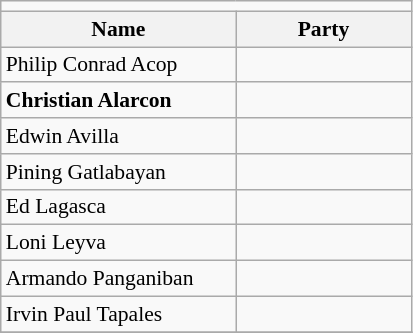<table class=wikitable style="font-size:90%">
<tr>
<td colspan=4 bgcolor=></td>
</tr>
<tr>
<th width=150px>Name</th>
<th colspan=2 width=110px>Party</th>
</tr>
<tr>
<td>Philip Conrad Acop</td>
<td></td>
</tr>
<tr>
<td><strong>Christian Alarcon</strong></td>
<td></td>
</tr>
<tr>
<td>Edwin Avilla</td>
<td></td>
</tr>
<tr>
<td>Pining Gatlabayan</td>
<td></td>
</tr>
<tr>
<td>Ed Lagasca</td>
<td></td>
</tr>
<tr>
<td>Loni Leyva</td>
<td></td>
</tr>
<tr>
<td>Armando Panganiban</td>
<td></td>
</tr>
<tr>
<td>Irvin Paul Tapales</td>
<td></td>
</tr>
<tr>
</tr>
</table>
